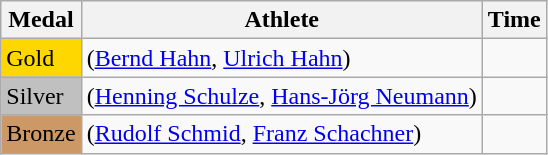<table class="wikitable">
<tr>
<th>Medal</th>
<th>Athlete</th>
<th>Time</th>
</tr>
<tr>
<td bgcolor="gold">Gold</td>
<td> (<a href='#'>Bernd Hahn</a>, <a href='#'>Ulrich Hahn</a>)</td>
<td></td>
</tr>
<tr>
<td bgcolor="silver">Silver</td>
<td> (<a href='#'>Henning Schulze</a>, <a href='#'>Hans-Jörg Neumann</a>)</td>
<td></td>
</tr>
<tr>
<td bgcolor="CC9966">Bronze</td>
<td> (<a href='#'>Rudolf Schmid</a>, <a href='#'>Franz Schachner</a>)</td>
<td></td>
</tr>
</table>
